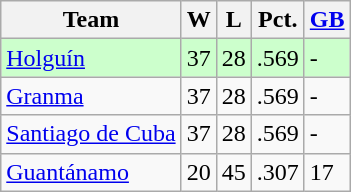<table class="wikitable">
<tr>
<th>Team</th>
<th>W</th>
<th>L</th>
<th>Pct.</th>
<th><a href='#'>GB</a></th>
</tr>
<tr style="background-color:#ccffcc;">
<td><a href='#'>Holguín</a></td>
<td>37</td>
<td>28</td>
<td>.569</td>
<td>-</td>
</tr>
<tr>
<td><a href='#'>Granma</a></td>
<td>37</td>
<td>28</td>
<td>.569</td>
<td>-</td>
</tr>
<tr>
<td><a href='#'>Santiago de Cuba</a></td>
<td>37</td>
<td>28</td>
<td>.569</td>
<td>-</td>
</tr>
<tr>
<td><a href='#'>Guantánamo</a></td>
<td>20</td>
<td>45</td>
<td>.307</td>
<td>17</td>
</tr>
</table>
